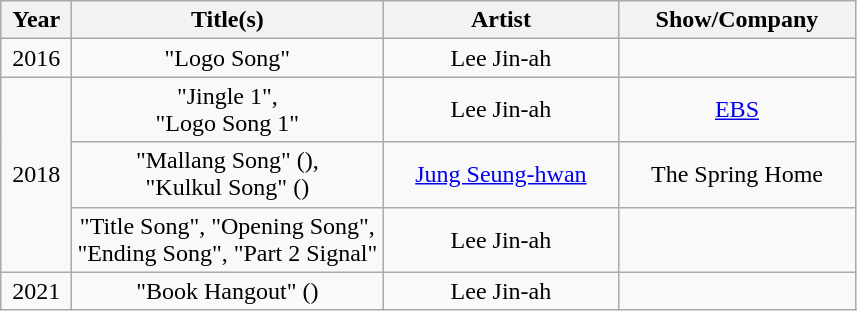<table class="wikitable plainrowheaders" style="text-align:center;">
<tr>
<th width="40px">Year</th>
<th width="200px">Title(s)</th>
<th width="150px">Artist</th>
<th width="150px">Show/Company</th>
</tr>
<tr>
<td>2016</td>
<td>"Logo Song"</td>
<td>Lee Jin-ah</td>
<td><em></em></td>
</tr>
<tr>
<td rowspan="3">2018</td>
<td>"Jingle 1", <br>"Logo Song 1"</td>
<td>Lee Jin-ah</td>
<td><a href='#'>EBS</a></td>
</tr>
<tr>
<td>"Mallang Song" (),<br>"Kulkul Song" ()</td>
<td><a href='#'>Jung Seung-hwan</a></td>
<td>The Spring Home</td>
</tr>
<tr>
<td>"Title Song", "Opening Song", "Ending Song", "Part 2 Signal"</td>
<td>Lee Jin-ah</td>
<td><em></em></td>
</tr>
<tr>
<td>2021</td>
<td>"Book Hangout" ()</td>
<td>Lee Jin-ah</td>
<td><em></em></td>
</tr>
</table>
